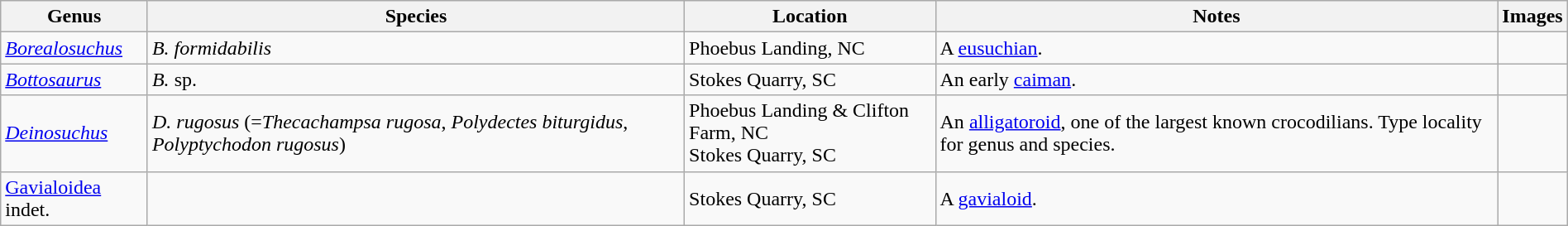<table class="wikitable" align="center" width="100%">
<tr>
<th>Genus</th>
<th>Species</th>
<th>Location</th>
<th>Notes</th>
<th>Images</th>
</tr>
<tr>
<td><em><a href='#'>Borealosuchus</a></em></td>
<td><em>B. formidabilis</em></td>
<td>Phoebus Landing, NC</td>
<td>A <a href='#'>eusuchian</a>.</td>
<td></td>
</tr>
<tr>
<td><em><a href='#'>Bottosaurus</a></em></td>
<td><em>B.</em> sp.</td>
<td>Stokes Quarry, SC</td>
<td>An early <a href='#'>caiman</a>.</td>
<td></td>
</tr>
<tr>
<td><em><a href='#'>Deinosuchus</a></em></td>
<td><em>D. rugosus</em> (=<em>Thecachampsa rugosa</em>, <em>Polydectes biturgidus</em>, <em>Polyptychodon rugosus</em>)</td>
<td>Phoebus Landing & Clifton Farm, NC<br>Stokes Quarry, SC</td>
<td>An <a href='#'>alligatoroid</a>, one of the largest known crocodilians. Type locality for genus and species.</td>
<td></td>
</tr>
<tr>
<td><a href='#'>Gavialoidea</a> indet.</td>
<td></td>
<td>Stokes Quarry, SC</td>
<td>A <a href='#'>gavialoid</a>.</td>
<td></td>
</tr>
</table>
